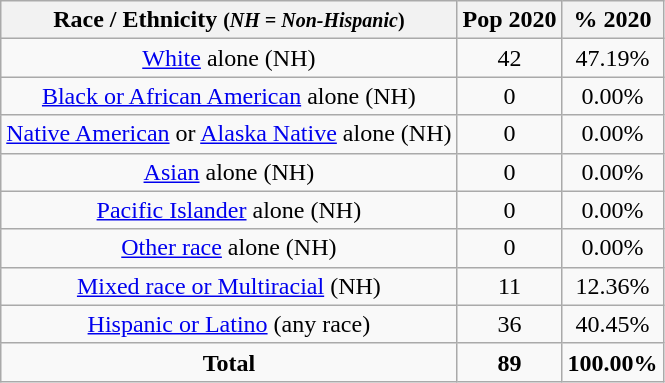<table class="wikitable" style="text-align:center;">
<tr>
<th>Race / Ethnicity <small>(<em>NH = Non-Hispanic</em>)</small></th>
<th>Pop 2020</th>
<th>% 2020</th>
</tr>
<tr>
<td><a href='#'>White</a> alone (NH)</td>
<td>42</td>
<td>47.19%</td>
</tr>
<tr>
<td><a href='#'>Black or African American</a> alone (NH)</td>
<td>0</td>
<td>0.00%</td>
</tr>
<tr>
<td><a href='#'>Native American</a> or <a href='#'>Alaska Native</a> alone (NH)</td>
<td>0</td>
<td>0.00%</td>
</tr>
<tr>
<td><a href='#'>Asian</a> alone (NH)</td>
<td>0</td>
<td>0.00%</td>
</tr>
<tr>
<td><a href='#'>Pacific Islander</a> alone (NH)</td>
<td>0</td>
<td>0.00%</td>
</tr>
<tr>
<td><a href='#'>Other race</a> alone (NH)</td>
<td>0</td>
<td>0.00%</td>
</tr>
<tr>
<td><a href='#'>Mixed race or Multiracial</a> (NH)</td>
<td>11</td>
<td>12.36%</td>
</tr>
<tr>
<td><a href='#'>Hispanic or Latino</a> (any race)</td>
<td>36</td>
<td>40.45%</td>
</tr>
<tr>
<td><strong>Total</strong></td>
<td><strong>89</strong></td>
<td><strong>100.00%</strong></td>
</tr>
</table>
